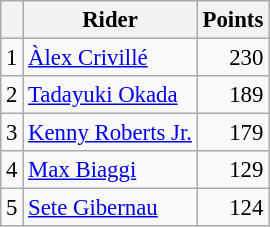<table class="wikitable" style="font-size: 95%;">
<tr>
<th></th>
<th>Rider</th>
<th>Points</th>
</tr>
<tr>
<td align=center>1</td>
<td> <a href='#'>Àlex Crivillé</a></td>
<td align=right>230</td>
</tr>
<tr>
<td align=center>2</td>
<td> <a href='#'>Tadayuki Okada</a></td>
<td align=right>189</td>
</tr>
<tr>
<td align=center>3</td>
<td> <a href='#'>Kenny Roberts Jr.</a></td>
<td align=right>179</td>
</tr>
<tr>
<td align=center>4</td>
<td> <a href='#'>Max Biaggi</a></td>
<td align=right>129</td>
</tr>
<tr>
<td align=center>5</td>
<td> <a href='#'>Sete Gibernau</a></td>
<td align=right>124</td>
</tr>
</table>
